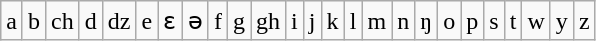<table class="wikitable">
<tr>
<td>a</td>
<td>b</td>
<td>ch</td>
<td>d</td>
<td>dz</td>
<td>e</td>
<td>ɛ</td>
<td>ə</td>
<td>f</td>
<td>g</td>
<td>gh</td>
<td>i</td>
<td>j</td>
<td>k</td>
<td>l</td>
<td>m</td>
<td>n</td>
<td>ŋ</td>
<td>o</td>
<td>p</td>
<td>s</td>
<td>t</td>
<td>w</td>
<td>y</td>
<td>z</td>
</tr>
</table>
